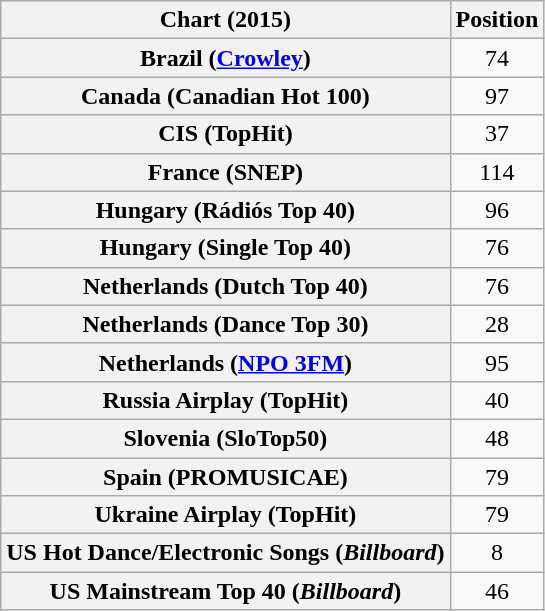<table class="wikitable sortable plainrowheaders" style="text-align:center">
<tr>
<th scope="col">Chart (2015)</th>
<th scope="col">Position</th>
</tr>
<tr>
<th scope="row">Brazil (<a href='#'>Crowley</a>)</th>
<td>74</td>
</tr>
<tr>
<th scope="row">Canada (Canadian Hot 100)</th>
<td>97</td>
</tr>
<tr>
<th scope="row">CIS (TopHit)</th>
<td style="text-align:center;">37</td>
</tr>
<tr>
<th scope="row">France (SNEP)</th>
<td>114</td>
</tr>
<tr>
<th scope="row">Hungary (Rádiós Top 40)</th>
<td>96</td>
</tr>
<tr>
<th scope="row">Hungary (Single Top 40)</th>
<td>76</td>
</tr>
<tr>
<th scope="row">Netherlands (Dutch Top 40)</th>
<td>76</td>
</tr>
<tr>
<th scope="row">Netherlands (Dance Top 30)</th>
<td>28</td>
</tr>
<tr>
<th scope="row">Netherlands (<a href='#'>NPO 3FM</a>)</th>
<td>95</td>
</tr>
<tr>
<th scope="row">Russia Airplay (TopHit)</th>
<td style="text-align:center;">40</td>
</tr>
<tr>
<th scope="row">Slovenia (SloTop50)</th>
<td align=center>48</td>
</tr>
<tr>
<th scope="row">Spain (PROMUSICAE)</th>
<td>79</td>
</tr>
<tr>
<th scope="row">Ukraine Airplay (TopHit)</th>
<td style="text-align:center;">79</td>
</tr>
<tr>
<th scope="row">US Hot Dance/Electronic Songs (<em>Billboard</em>)</th>
<td style="text-align:center;">8</td>
</tr>
<tr>
<th scope="row">US Mainstream Top 40 (<em>Billboard</em>)</th>
<td style="text-align:center;">46</td>
</tr>
</table>
